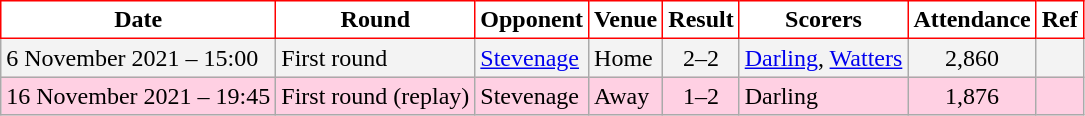<table class="wikitable">
<tr>
<th style="background:#FFFFFF; color:black; border:1px solid red;">Date</th>
<th style="background:#FFFFFF; color:black; border:1px solid red;">Round</th>
<th style="background:#FFFFFF; color:black; border:1px solid red;">Opponent</th>
<th style="background:#FFFFFF; color:black; border:1px solid red;">Venue</th>
<th style="background:#FFFFFF; color:black; border:1px solid red;">Result</th>
<th style="background:#FFFFFF; color:black; border:1px solid red;">Scorers</th>
<th style="background:#FFFFFF; color:black; border:1px solid red;">Attendance</th>
<th style="background:#FFFFFF; color:black; border:1px solid red;">Ref</th>
</tr>
<tr bgcolor = #f3f3f3>
<td>6 November 2021 – 15:00</td>
<td align="left">First round</td>
<td><a href='#'>Stevenage</a></td>
<td>Home</td>
<td align="center">2–2</td>
<td><a href='#'>Darling</a>, <a href='#'>Watters</a></td>
<td align="center">2,860</td>
<td align="center"></td>
</tr>
<tr bgcolor = #ffd0e3>
<td>16 November 2021 – 19:45</td>
<td align="left">First round (replay)</td>
<td>Stevenage</td>
<td>Away</td>
<td align="center">1–2 </td>
<td>Darling</td>
<td align="center">1,876</td>
<td align="center"></td>
</tr>
</table>
